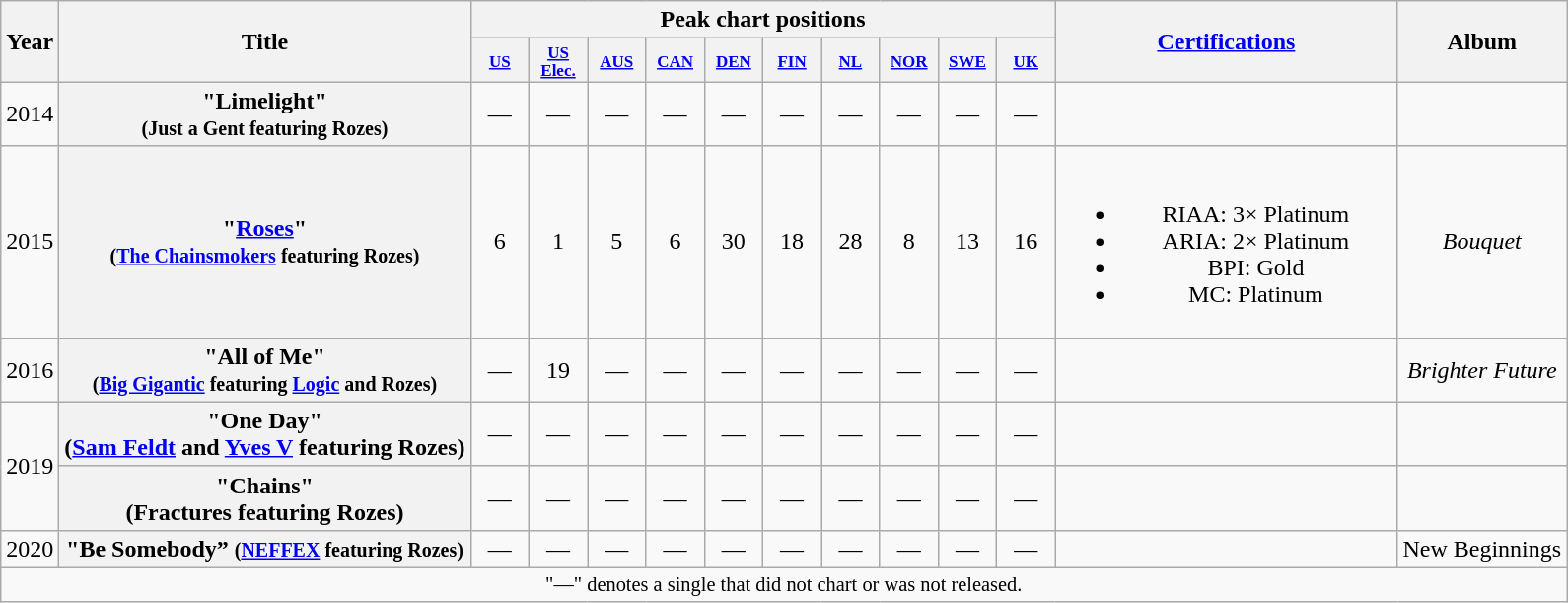<table class="wikitable plainrowheaders" style="text-align:center;">
<tr>
<th rowspan="2">Year</th>
<th rowspan="2">Title</th>
<th colspan="10">Peak chart positions</th>
<th scope="col" rowspan="2" style="width:14em;"><a href='#'>Certifications</a></th>
<th rowspan="2">Album</th>
</tr>
<tr style="font-size:smaller;">
<th scope="col" style="width:3em;font-size:85%;"><a href='#'>US</a><br></th>
<th scope="col" style="width:3em;font-size:85%;"><a href='#'>US<br>Elec.</a><br></th>
<th scope="col" style="width:3em;font-size:85%;"><a href='#'>AUS</a><br></th>
<th scope="col" style="width:3em;font-size:85%;"><a href='#'>CAN</a><br></th>
<th scope="col" style="width:3em;font-size:85%;"><a href='#'>DEN</a><br></th>
<th scope="col" style="width:3em;font-size:85%;"><a href='#'>FIN</a><br></th>
<th scope="col" style="width:3em;font-size:85%;"><a href='#'>NL</a><br></th>
<th scope="col" style="width:3em;font-size:85%;"><a href='#'>NOR</a><br></th>
<th scope="col" style="width:3em;font-size:85%;"><a href='#'>SWE</a><br></th>
<th scope="col" style="width:3em;font-size:85%;"><a href='#'>UK</a><br></th>
</tr>
<tr>
<td>2014</td>
<th scope="row">"Limelight"<br><small>(Just a Gent featuring Rozes)</small></th>
<td>—</td>
<td>—</td>
<td>—</td>
<td>—</td>
<td>—</td>
<td>—</td>
<td>—</td>
<td>—</td>
<td>—</td>
<td>—</td>
<td></td>
<td></td>
</tr>
<tr>
<td>2015</td>
<th scope="row">"<a href='#'>Roses</a>"<br><small>(<a href='#'>The Chainsmokers</a> featuring Rozes)</small></th>
<td>6</td>
<td>1</td>
<td>5</td>
<td>6</td>
<td>30</td>
<td>18</td>
<td>28</td>
<td>8</td>
<td>13</td>
<td>16</td>
<td><br><ul><li>RIAA: 3× Platinum</li><li>ARIA: 2× Platinum</li><li>BPI: Gold</li><li>MC: Platinum</li></ul></td>
<td scope="row"><em>Bouquet</em></td>
</tr>
<tr>
<td>2016</td>
<th scope="row">"All of Me"<br><small>(<a href='#'>Big Gigantic</a> featuring <a href='#'>Logic</a> and Rozes)</small></th>
<td>—</td>
<td>19</td>
<td>—</td>
<td>—</td>
<td>—</td>
<td>—</td>
<td>—</td>
<td>—</td>
<td>—</td>
<td>—</td>
<td></td>
<td scope="row"><em>Brighter Future</em></td>
</tr>
<tr>
<td rowspan="2">2019</td>
<th scope="row">"One Day" <br><span>(<a href='#'>Sam Feldt</a> and <a href='#'>Yves V</a> featuring Rozes)</span></th>
<td>—</td>
<td>—</td>
<td>—</td>
<td>—</td>
<td>—</td>
<td>—</td>
<td>—</td>
<td>—</td>
<td>—</td>
<td>—</td>
<td></td>
<td></td>
</tr>
<tr>
<th scope="row">"Chains" <br><span>(Fractures featuring Rozes)</span></th>
<td>—</td>
<td>—</td>
<td>—</td>
<td>—</td>
<td>—</td>
<td>—</td>
<td>—</td>
<td>—</td>
<td>—</td>
<td>—</td>
<td></td>
<td></td>
</tr>
<tr>
<td>2020</td>
<th>"Be Somebody” <small>(<a href='#'>NEFFEX</a> featuring Rozes)</small></th>
<td>—</td>
<td>—</td>
<td>—</td>
<td>—</td>
<td>—</td>
<td>—</td>
<td>—</td>
<td>—</td>
<td>—</td>
<td>—</td>
<td></td>
<td>New Beginnings</td>
</tr>
<tr>
<td colspan="14" style="font-size:85%">"—" denotes a single that did not chart or was not released.</td>
</tr>
</table>
